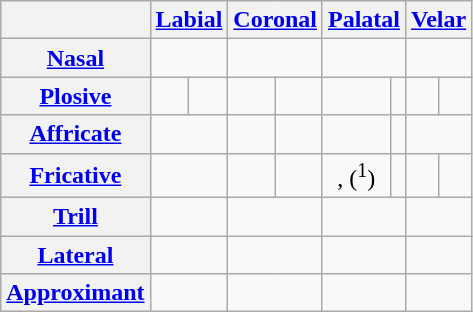<table class="wikitable" style="text-align: center;">
<tr>
<th></th>
<th colspan="2"><a href='#'>Labial</a></th>
<th colspan="2"><a href='#'>Coronal</a></th>
<th colspan="2"><a href='#'>Palatal</a></th>
<th colspan="2"><a href='#'>Velar</a></th>
</tr>
<tr>
<th><a href='#'>Nasal</a></th>
<td colspan="2"></td>
<td colspan="2"></td>
<td colspan="2"></td>
<td colspan="2"></td>
</tr>
<tr>
<th><a href='#'>Plosive</a></th>
<td></td>
<td></td>
<td></td>
<td></td>
<td></td>
<td></td>
<td></td>
<td></td>
</tr>
<tr>
<th><a href='#'>Affricate</a></th>
<td colspan="2"></td>
<td></td>
<td></td>
<td></td>
<td></td>
<td colspan="2"></td>
</tr>
<tr>
<th><a href='#'>Fricative</a></th>
<td colspan="2"></td>
<td></td>
<td></td>
<td>, (<sup>1</sup>)</td>
<td></td>
<td></td>
<td></td>
</tr>
<tr>
<th><a href='#'>Trill</a></th>
<td colspan="2"></td>
<td colspan="2"></td>
<td colspan="2"></td>
<td colspan="2"></td>
</tr>
<tr>
<th><a href='#'>Lateral</a></th>
<td colspan="2"></td>
<td colspan="2"></td>
<td colspan="2"></td>
<td colspan="2"></td>
</tr>
<tr>
<th><a href='#'>Approximant</a></th>
<td colspan="2"></td>
<td colspan="2"></td>
<td colspan="2"></td>
<td colspan="2"></td>
</tr>
</table>
